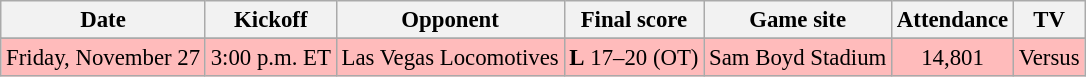<table class="wikitable" align="center" style="font-size: 95%;">
<tr>
<th>Date</th>
<th>Kickoff</th>
<th>Opponent</th>
<th>Final score</th>
<th>Game site</th>
<th>Attendance</th>
<th>TV</th>
</tr>
<tr>
</tr>
<tr bgcolor="#ffbbbb" align="center">
<td>Friday, November 27</td>
<td>3:00 p.m. ET</td>
<td>Las Vegas Locomotives</td>
<td><strong>L</strong> 17–20 (OT)</td>
<td>Sam Boyd Stadium</td>
<td>14,801</td>
<td>Versus</td>
</tr>
</table>
